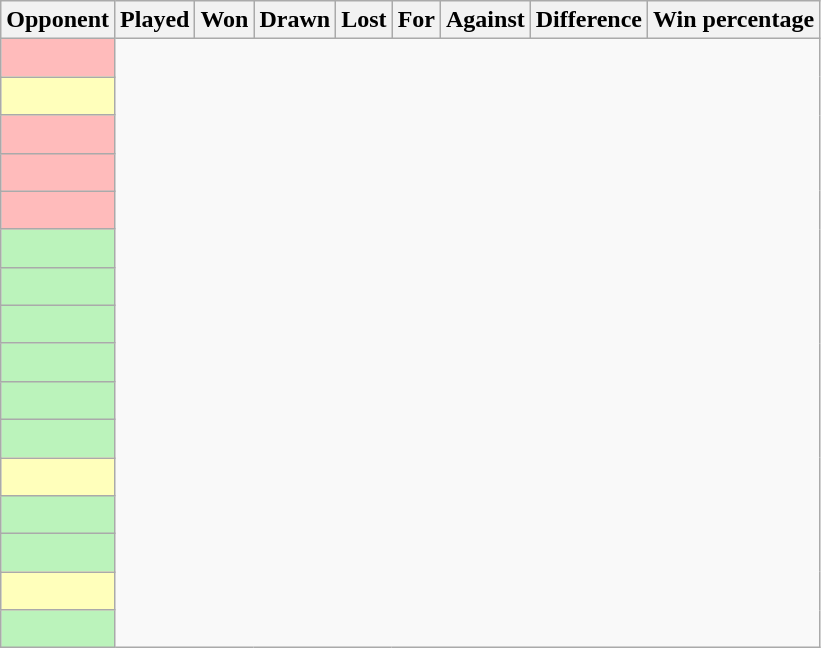<table class="wikitable sortable" style="text-align:center">
<tr>
<th>Opponent</th>
<th>Played</th>
<th>Won</th>
<th>Drawn</th>
<th>Lost</th>
<th>For</th>
<th>Against</th>
<th>Difference</th>
<th>Win percentage</th>
</tr>
<tr bgcolor="#ffbbbb">
<td style="text-align:left"><br></td>
</tr>
<tr bgcolor="#ffffbb">
<td style="text-align:left"><br></td>
</tr>
<tr bgcolor="#ffbbbb">
<td style="text-align:left"><br></td>
</tr>
<tr bgcolor="#ffbbbb">
<td style="text-align:left"><br></td>
</tr>
<tr bgcolor="#ffbbbb">
<td style="text-align:left"><br></td>
</tr>
<tr bgcolor="#bbf3bb">
<td style="text-align:left"><br></td>
</tr>
<tr bgcolor="#bbf3bb">
<td style="text-align:left"><br></td>
</tr>
<tr bgcolor="#bbf3bb">
<td style="text-align:left"><br></td>
</tr>
<tr bgcolor="#bbf3bb">
<td style="text-align:left"><br></td>
</tr>
<tr bgcolor="#bbf3bb">
<td style="text-align:left"><br></td>
</tr>
<tr bgcolor="#bbf3bb">
<td style="text-align:left"><br></td>
</tr>
<tr bgcolor="#ffffbb">
<td style="text-align:left"><br></td>
</tr>
<tr bgcolor="#bbf3bb">
<td style="text-align:left"><br></td>
</tr>
<tr bgcolor="#bbf3bb">
<td style="text-align:left"><br></td>
</tr>
<tr bgcolor="#ffffbb">
<td style="text-align:left"><br></td>
</tr>
<tr bgcolor="#bbf3bb">
<td style="text-align:left"><br></td>
</tr>
</table>
